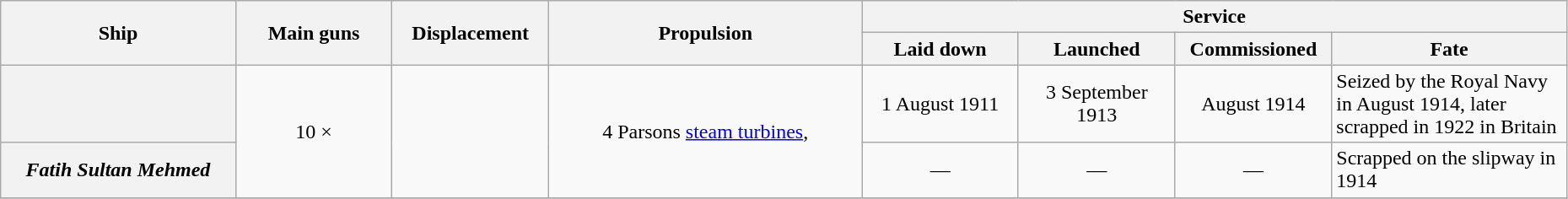<table class="wikitable" width=98%>
<tr valign="center"|- valign="center">
<th width=15%; align= center rowspan=2 scope="col">Ship</th>
<th width=10%; align= center rowspan=2 scope="col">Main guns</th>
<th width=10%; align= center rowspan=2 scope="col">Displacement</th>
<th width=20%; align= center rowspan=2 scope="col">Propulsion</th>
<th width=40%; align= center colspan=4>Service</th>
</tr>
<tr valign="center">
<th width=10%; align= center scope="col">Laid down</th>
<th width=10%; align= center scope="col">Launched</th>
<th width=10%; align= center scope="col">Commissioned</th>
<th width=20%; align= center scope="col">Fate</th>
</tr>
<tr valign="center">
<th align= left scope="row"></th>
<td align= center rowspan=2>10 × </td>
<td align= center rowspan=2></td>
<td align= center rowspan=2>4 Parsons <a href='#'>steam turbines</a>, </td>
<td align= center>1 August 1911</td>
<td align= center>3 September 1913</td>
<td align= center>August 1914</td>
<td align= left>Seized by the Royal Navy in August 1914, later scrapped in 1922 in Britain</td>
</tr>
<tr valign="center">
<th align= left scope="row"><em>Fatih Sultan Mehmed</em></th>
<td align= center>—</td>
<td align= center>—</td>
<td align= center>—</td>
<td align= left>Scrapped on the slipway in 1914</td>
</tr>
<tr valign="center">
</tr>
<tr>
</tr>
</table>
